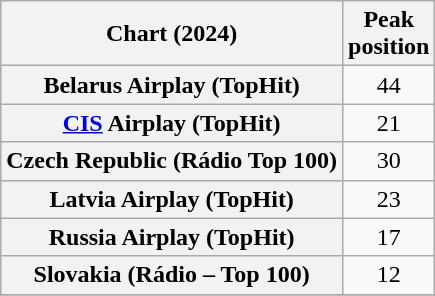<table class="wikitable plainrowheaders sortable" style="text-align:center">
<tr>
<th scope="col">Chart (2024)</th>
<th scope="col">Peak<br>position</th>
</tr>
<tr>
<th scope="row">Belarus Airplay (TopHit)</th>
<td>44</td>
</tr>
<tr>
<th scope="row"><a href='#'>CIS</a> Airplay (TopHit)</th>
<td>21</td>
</tr>
<tr>
<th scope="row">Czech Republic (Rádio Top 100)</th>
<td>30</td>
</tr>
<tr>
<th scope="row">Latvia Airplay (TopHit)</th>
<td>23</td>
</tr>
<tr>
<th scope="row">Russia Airplay (TopHit)</th>
<td>17</td>
</tr>
<tr>
<th scope="row">Slovakia (Rádio – Top 100)</th>
<td>12</td>
</tr>
<tr>
</tr>
</table>
